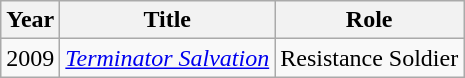<table class="wikitable sortable">
<tr>
<th>Year</th>
<th>Title</th>
<th>Role</th>
</tr>
<tr>
<td>2009</td>
<td><em><a href='#'>Terminator Salvation</a></em></td>
<td>Resistance Soldier</td>
</tr>
</table>
